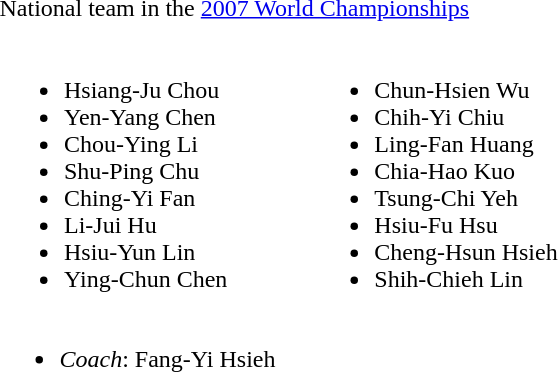<table>
<tr>
<td width="400" style="margin: 0 0 0 0" valig=top><br>National team in the <a href='#'>2007 World Championships</a><table>
<tr>
<td valign="top"><br><ul><li>Hsiang-Ju Chou</li><li>Yen-Yang Chen</li><li>Chou-Ying Li</li><li>Shu-Ping Chu</li><li>Ching-Yi Fan</li><li>Li-Jui Hu</li><li>Hsiu-Yun Lin</li><li>Ying-Chun Chen</li></ul></td>
<td width="50"> </td>
<td valign="top"><br><ul><li>Chun-Hsien Wu</li><li>Chih-Yi Chiu</li><li>Ling-Fan Huang</li><li>Chia-Hao Kuo</li><li>Tsung-Chi Yeh</li><li>Hsiu-Fu Hsu</li><li>Cheng-Hsun Hsieh</li><li>Shih-Chieh Lin</li></ul></td>
</tr>
</table>
<ul><li><em>Coach</em>: Fang-Yi Hsieh</li></ul></td>
</tr>
</table>
